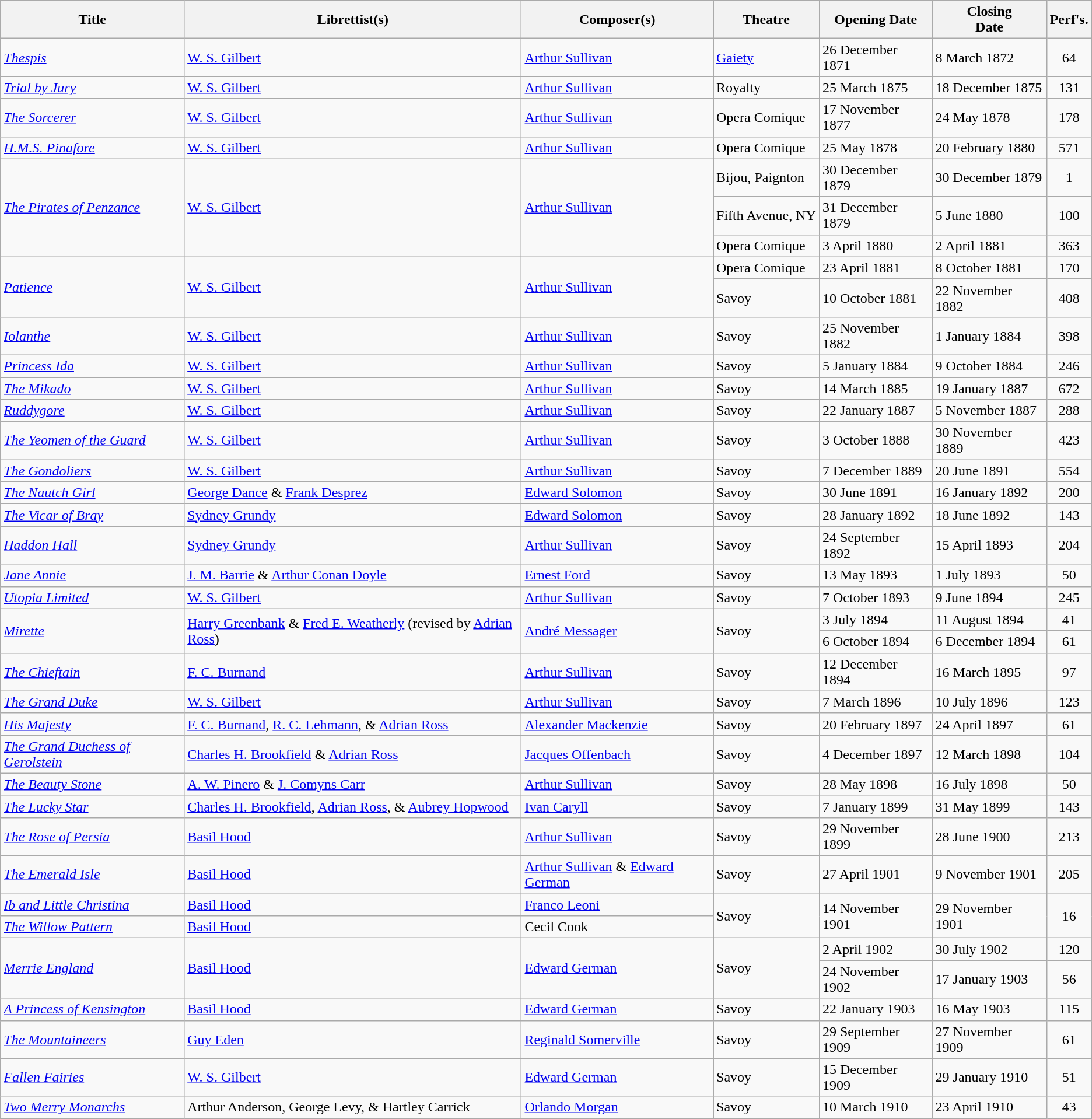<table class="wikitable">
<tr>
<th>Title</th>
<th>Librettist(s)</th>
<th>Composer(s)</th>
<th>Theatre</th>
<th>Opening Date</th>
<th>Closing<br>Date</th>
<th>Perf's.</th>
</tr>
<tr>
<td><em><a href='#'>Thespis</a></em></td>
<td><a href='#'>W. S. Gilbert</a></td>
<td><a href='#'>Arthur Sullivan</a></td>
<td><a href='#'>Gaiety</a></td>
<td>26 December 1871</td>
<td>8 March 1872</td>
<td align=center>64</td>
</tr>
<tr>
<td><em><a href='#'>Trial by Jury</a></em></td>
<td><a href='#'>W. S. Gilbert</a></td>
<td><a href='#'>Arthur Sullivan</a></td>
<td>Royalty</td>
<td nowrap>25 March 1875</td>
<td nowrap>18 December 1875</td>
<td align=center>131</td>
</tr>
<tr>
<td><em><a href='#'>The Sorcerer</a></em></td>
<td><a href='#'>W. S. Gilbert</a></td>
<td><a href='#'>Arthur Sullivan</a></td>
<td>Opera Comique</td>
<td>17 November 1877</td>
<td>24 May 1878</td>
<td align=center>178</td>
</tr>
<tr>
<td><em><a href='#'>H.M.S. Pinafore</a></em></td>
<td><a href='#'>W. S. Gilbert</a></td>
<td><a href='#'>Arthur Sullivan</a></td>
<td>Opera Comique</td>
<td>25 May 1878</td>
<td>20 February 1880</td>
<td align=center>571</td>
</tr>
<tr>
<td rowspan=3><em><a href='#'>The Pirates of Penzance</a></em></td>
<td rowspan=3><a href='#'>W. S. Gilbert</a></td>
<td rowspan=3><a href='#'>Arthur Sullivan</a></td>
<td>Bijou, Paignton</td>
<td>30 December 1879</td>
<td>30 December 1879</td>
<td align=center>1</td>
</tr>
<tr>
<td nowrap>Fifth Avenue, NY</td>
<td>31 December 1879</td>
<td>5 June 1880</td>
<td align=center>100</td>
</tr>
<tr>
<td>Opera Comique</td>
<td>3 April 1880</td>
<td>2 April 1881</td>
<td align=center>363</td>
</tr>
<tr>
<td rowspan=2><em><a href='#'>Patience</a></em></td>
<td rowspan=2><a href='#'>W. S. Gilbert</a></td>
<td rowspan=2><a href='#'>Arthur Sullivan</a></td>
<td>Opera Comique</td>
<td>23 April 1881</td>
<td>8 October 1881</td>
<td align=center>170</td>
</tr>
<tr>
<td>Savoy</td>
<td>10 October 1881</td>
<td>22 November 1882</td>
<td align=center>408</td>
</tr>
<tr>
<td><em><a href='#'>Iolanthe</a></em></td>
<td><a href='#'>W. S. Gilbert</a></td>
<td><a href='#'>Arthur Sullivan</a></td>
<td>Savoy</td>
<td>25 November 1882</td>
<td>1 January 1884</td>
<td align=center>398</td>
</tr>
<tr>
<td><em><a href='#'>Princess Ida</a></em></td>
<td><a href='#'>W. S. Gilbert</a></td>
<td><a href='#'>Arthur Sullivan</a></td>
<td>Savoy</td>
<td>5 January 1884</td>
<td>9 October 1884</td>
<td align=center>246</td>
</tr>
<tr>
<td><em><a href='#'>The Mikado</a></em></td>
<td><a href='#'>W. S. Gilbert</a></td>
<td><a href='#'>Arthur Sullivan</a></td>
<td>Savoy</td>
<td>14 March 1885</td>
<td>19 January 1887</td>
<td align=center>672</td>
</tr>
<tr>
<td><em><a href='#'>Ruddygore</a></em></td>
<td><a href='#'>W. S. Gilbert</a></td>
<td><a href='#'>Arthur Sullivan</a></td>
<td>Savoy</td>
<td>22 January 1887</td>
<td>5 November 1887</td>
<td align=center>288</td>
</tr>
<tr>
<td><em><a href='#'>The Yeomen of the Guard</a></em></td>
<td><a href='#'>W. S. Gilbert</a></td>
<td><a href='#'>Arthur Sullivan</a></td>
<td>Savoy</td>
<td>3 October 1888</td>
<td>30 November 1889</td>
<td align=center>423</td>
</tr>
<tr>
<td><em><a href='#'>The Gondoliers</a></em></td>
<td><a href='#'>W. S. Gilbert</a></td>
<td><a href='#'>Arthur Sullivan</a></td>
<td>Savoy</td>
<td>7 December 1889</td>
<td>20 June 1891</td>
<td align=center>554</td>
</tr>
<tr>
<td><em><a href='#'>The Nautch Girl</a></em></td>
<td><a href='#'>George Dance</a> & <a href='#'>Frank Desprez</a></td>
<td><a href='#'>Edward Solomon</a></td>
<td>Savoy</td>
<td>30 June 1891</td>
<td>16 January 1892</td>
<td align=center>200</td>
</tr>
<tr>
<td><em><a href='#'>The Vicar of Bray</a></em></td>
<td><a href='#'>Sydney Grundy</a></td>
<td><a href='#'>Edward Solomon</a></td>
<td>Savoy</td>
<td>28 January 1892</td>
<td>18 June 1892</td>
<td align=center>143</td>
</tr>
<tr>
<td><em><a href='#'>Haddon Hall</a></em></td>
<td><a href='#'>Sydney Grundy</a></td>
<td><a href='#'>Arthur Sullivan</a></td>
<td>Savoy</td>
<td>24 September 1892</td>
<td>15 April 1893</td>
<td align=center>204</td>
</tr>
<tr>
<td><em><a href='#'>Jane Annie</a></em></td>
<td><a href='#'>J. M. Barrie</a> & <a href='#'>Arthur Conan Doyle</a></td>
<td><a href='#'>Ernest Ford</a></td>
<td>Savoy</td>
<td>13 May 1893</td>
<td>1 July 1893</td>
<td align=center>50</td>
</tr>
<tr>
<td><em><a href='#'>Utopia Limited</a></em></td>
<td><a href='#'>W. S. Gilbert</a></td>
<td><a href='#'>Arthur Sullivan</a></td>
<td>Savoy</td>
<td>7 October 1893</td>
<td>9 June 1894</td>
<td align=center>245</td>
</tr>
<tr>
<td rowspan=2><em><a href='#'>Mirette</a></em></td>
<td rowspan=2><a href='#'>Harry Greenbank</a> & <a href='#'>Fred E. Weatherly</a> (revised by <a href='#'>Adrian Ross</a>)</td>
<td rowspan=2><a href='#'>André Messager</a></td>
<td rowspan=2>Savoy</td>
<td>3 July 1894</td>
<td>11 August 1894</td>
<td align=center>41</td>
</tr>
<tr>
<td>6 October 1894</td>
<td>6 December 1894</td>
<td align=center>61</td>
</tr>
<tr>
<td><em><a href='#'>The Chieftain</a></em></td>
<td><a href='#'>F. C. Burnand</a></td>
<td><a href='#'>Arthur Sullivan</a></td>
<td>Savoy</td>
<td>12 December 1894</td>
<td>16 March 1895</td>
<td align=center>97</td>
</tr>
<tr>
<td><em><a href='#'>The Grand Duke</a></em></td>
<td><a href='#'>W. S. Gilbert</a></td>
<td><a href='#'>Arthur Sullivan</a></td>
<td>Savoy</td>
<td>7 March 1896</td>
<td>10 July 1896</td>
<td align=center>123</td>
</tr>
<tr>
<td><em><a href='#'>His Majesty</a></em></td>
<td><a href='#'>F. C. Burnand</a>, <a href='#'>R. C. Lehmann</a>, & <a href='#'>Adrian Ross</a></td>
<td><a href='#'>Alexander Mackenzie</a></td>
<td>Savoy</td>
<td>20 February 1897</td>
<td>24 April 1897</td>
<td align=center>61</td>
</tr>
<tr>
<td><em><a href='#'>The Grand Duchess of Gerolstein</a></em></td>
<td><a href='#'>Charles H. Brookfield</a> & <a href='#'>Adrian Ross</a></td>
<td><a href='#'>Jacques Offenbach</a></td>
<td>Savoy</td>
<td>4 December 1897</td>
<td>12 March 1898</td>
<td align=center>104</td>
</tr>
<tr>
<td><em><a href='#'>The Beauty Stone</a></em></td>
<td><a href='#'>A. W. Pinero</a> & <a href='#'>J. Comyns Carr</a></td>
<td><a href='#'>Arthur Sullivan</a></td>
<td>Savoy</td>
<td>28 May 1898</td>
<td>16 July 1898</td>
<td align=center>50</td>
</tr>
<tr>
<td><em><a href='#'>The Lucky Star</a></em></td>
<td><a href='#'>Charles H. Brookfield</a>, <a href='#'>Adrian Ross</a>, & <a href='#'>Aubrey Hopwood</a></td>
<td><a href='#'>Ivan Caryll</a></td>
<td>Savoy</td>
<td>7 January 1899</td>
<td>31 May 1899</td>
<td align=center>143</td>
</tr>
<tr>
<td><em><a href='#'>The Rose of Persia</a></em></td>
<td><a href='#'>Basil Hood</a></td>
<td><a href='#'>Arthur Sullivan</a></td>
<td>Savoy</td>
<td>29 November 1899</td>
<td>28 June 1900</td>
<td align=center>213</td>
</tr>
<tr>
<td><em><a href='#'>The Emerald Isle</a></em></td>
<td><a href='#'>Basil Hood</a></td>
<td><a href='#'>Arthur Sullivan</a> & <a href='#'>Edward German</a></td>
<td>Savoy</td>
<td>27 April 1901</td>
<td>9 November 1901</td>
<td align=center>205</td>
</tr>
<tr>
<td><em><a href='#'>Ib and Little Christina</a></em></td>
<td><a href='#'>Basil Hood</a></td>
<td><a href='#'>Franco Leoni</a></td>
<td rowspan=2>Savoy</td>
<td rowspan=2>14 November 1901</td>
<td rowspan=2>29 November 1901</td>
<td align=center rowspan=2>16</td>
</tr>
<tr>
<td><em><a href='#'>The Willow Pattern</a></em></td>
<td><a href='#'>Basil Hood</a></td>
<td>Cecil Cook</td>
</tr>
<tr>
<td rowspan=2><em><a href='#'>Merrie England</a></em></td>
<td rowspan=2><a href='#'>Basil Hood</a></td>
<td rowspan=2><a href='#'>Edward German</a></td>
<td rowspan=2>Savoy</td>
<td>2 April 1902</td>
<td>30 July 1902</td>
<td align=center>120</td>
</tr>
<tr>
<td>24 November 1902</td>
<td>17 January 1903</td>
<td align=center>56</td>
</tr>
<tr>
<td><em><a href='#'>A Princess of Kensington</a></em></td>
<td><a href='#'>Basil Hood</a></td>
<td><a href='#'>Edward German</a></td>
<td>Savoy</td>
<td>22 January 1903</td>
<td>16 May 1903</td>
<td align=center>115</td>
</tr>
<tr>
<td><em><a href='#'>The Mountaineers</a></em></td>
<td><a href='#'>Guy Eden</a></td>
<td><a href='#'>Reginald Somerville</a></td>
<td>Savoy</td>
<td>29 September 1909</td>
<td>27 November 1909</td>
<td align=center>61</td>
</tr>
<tr>
<td><em><a href='#'>Fallen Fairies</a></em></td>
<td><a href='#'>W. S. Gilbert</a></td>
<td><a href='#'>Edward German</a></td>
<td>Savoy</td>
<td>15 December 1909</td>
<td>29 January 1910</td>
<td align=center>51</td>
</tr>
<tr>
<td><em><a href='#'>Two Merry Monarchs</a></em></td>
<td>Arthur Anderson, George Levy, & Hartley Carrick</td>
<td><a href='#'>Orlando Morgan</a></td>
<td>Savoy</td>
<td>10 March 1910</td>
<td>23 April 1910</td>
<td align=center>43</td>
</tr>
</table>
